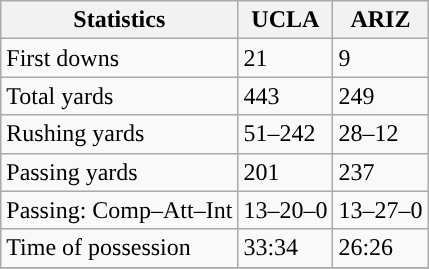<table class="wikitable" style="float: left;">
<tr>
<th>Statistics</th>
<th>UCLA</th>
<th>ARIZ</th>
</tr>
<tr>
<td>First downs</td>
<td>21</td>
<td>9</td>
</tr>
<tr>
<td>Total yards</td>
<td>443</td>
<td>249</td>
</tr>
<tr>
<td>Rushing yards</td>
<td>51–242</td>
<td>28–12</td>
</tr>
<tr>
<td>Passing yards</td>
<td>201</td>
<td>237</td>
</tr>
<tr>
<td>Passing: Comp–Att–Int</td>
<td>13–20–0</td>
<td>13–27–0</td>
</tr>
<tr>
<td>Time of possession</td>
<td>33:34</td>
<td>26:26</td>
</tr>
<tr>
</tr>
</table>
